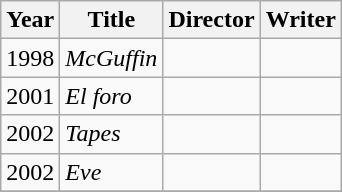<table class="sortable wikitable">
<tr>
<th>Year</th>
<th>Title</th>
<th>Director</th>
<th>Writer</th>
</tr>
<tr>
<td>1998</td>
<td><em>McGuffin</em></td>
<td></td>
<td></td>
</tr>
<tr>
<td>2001</td>
<td><em>El foro</em></td>
<td></td>
<td></td>
</tr>
<tr>
<td>2002</td>
<td><em>Tapes</em></td>
<td></td>
<td></td>
</tr>
<tr>
<td>2002</td>
<td><em>Eve</em></td>
<td></td>
<td></td>
</tr>
<tr>
</tr>
</table>
